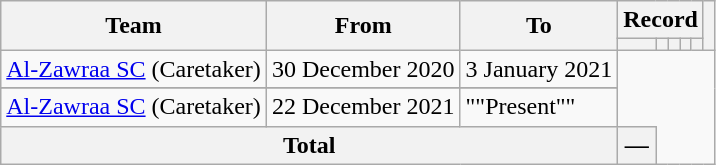<table class=wikitable style=text-align:center>
<tr>
<th rowspan=2>Team</th>
<th rowspan=2>From</th>
<th rowspan=2>To</th>
<th colspan=5>Record</th>
<th rowspan=2></th>
</tr>
<tr>
<th></th>
<th></th>
<th></th>
<th></th>
<th></th>
</tr>
<tr>
<td align=left><a href='#'>Al-Zawraa SC</a> (Caretaker)</td>
<td align=left>30 December 2020</td>
<td align=left>3 January 2021<br></td>
</tr>
<tr>
</tr>
<tr>
<td align=left><a href='#'>Al-Zawraa SC</a> (Caretaker)</td>
<td align=left>22 December 2021</td>
<td align=left>""Present""<br></td>
</tr>
<tr>
<th colspan=3>Total<br></th>
<th>—</th>
</tr>
</table>
